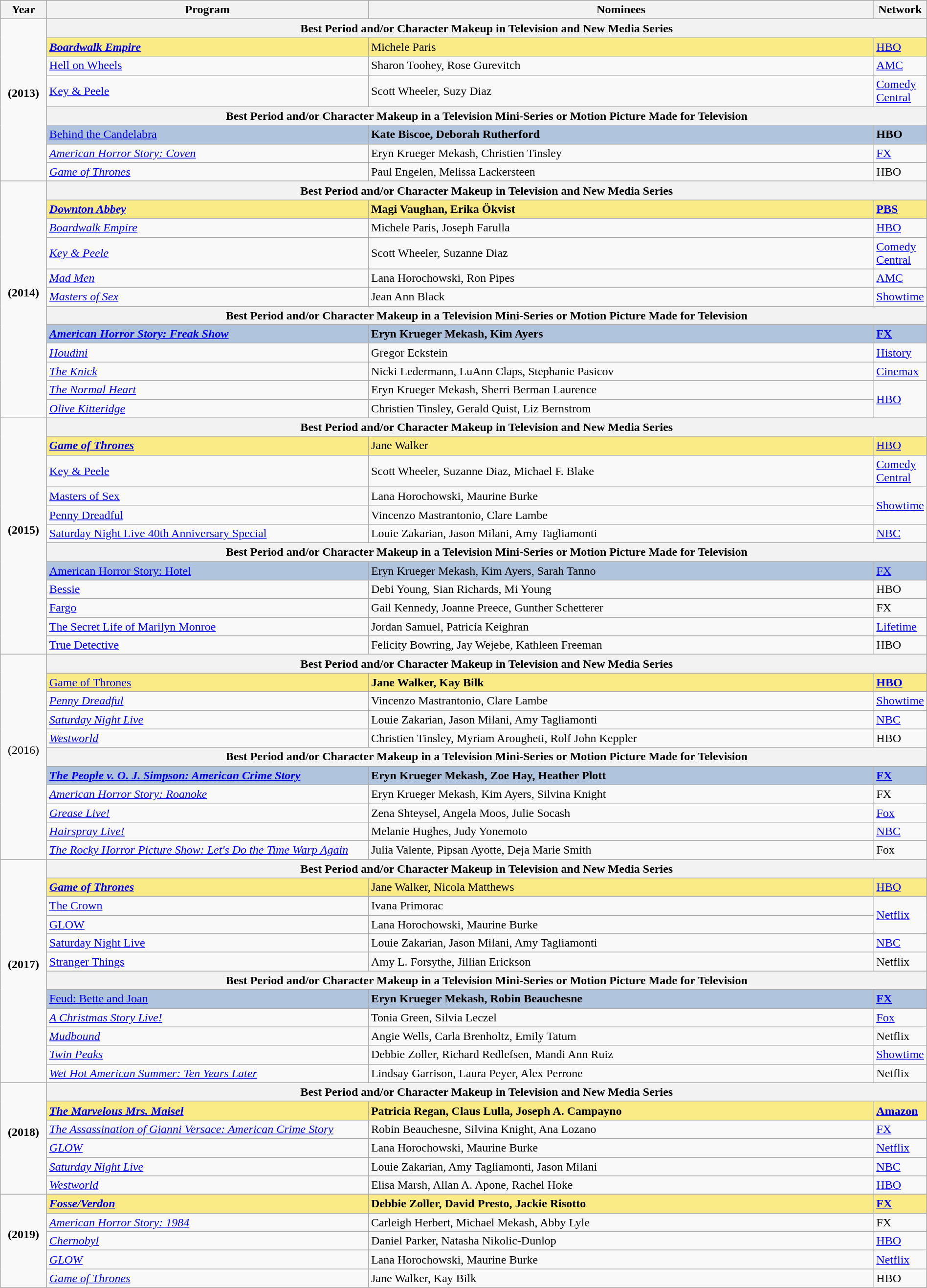<table class="wikitable" style="width:100%">
<tr bgcolor="#bebebe">
<th width="5%">Year</th>
<th width="35%">Program</th>
<th width="55%">Nominees</th>
<th width="10%">Network</th>
</tr>
<tr>
<td rowspan=8 style="text-align:center"><strong>(2013)</strong><br> <br></td>
<th colspan="4">Best Period and/or Character Makeup in Television and New Media Series</th>
</tr>
<tr style="background:#FAEB86">
<td><strong><em><a href='#'>Boardwalk Empire</a><em> <strong></td>
<td></strong>Michele Paris<strong></td>
<td></strong><a href='#'>HBO</a><strong></td>
</tr>
<tr>
<td></em><a href='#'>Hell on Wheels</a><em></td>
<td>Sharon Toohey, Rose Gurevitch</td>
<td><a href='#'>AMC</a></td>
</tr>
<tr>
<td></em><a href='#'>Key & Peele</a><em></td>
<td>Scott Wheeler, Suzy Diaz</td>
<td><a href='#'>Comedy Central</a></td>
</tr>
<tr>
<th colspan="4">Best Period and/or Character Makeup in a Television Mini-Series or Motion Picture Made for Television</th>
</tr>
<tr style="background:#B0C4DE;">
<td></em></strong><a href='#'>Behind the Candelabra</a></em> </strong></td>
<td><strong>Kate Biscoe, Deborah Rutherford</strong></td>
<td><strong>HBO</strong></td>
</tr>
<tr>
<td><em><a href='#'>American Horror Story: Coven</a></em></td>
<td>Eryn Krueger Mekash, Christien Tinsley</td>
<td><a href='#'>FX</a></td>
</tr>
<tr>
<td><em><a href='#'>Game of Thrones</a></em></td>
<td>Paul Engelen, Melissa Lackersteen</td>
<td>HBO</td>
</tr>
<tr>
<td rowspan=12 style="text-align:center"><strong>(2014)</strong><br> <br></td>
<th colspan="4">Best Period and/or Character Makeup in Television and New Media Series</th>
</tr>
<tr style="background:#FAEB86">
<td><strong><em><a href='#'>Downton Abbey</a></em></strong></td>
<td><strong>Magi Vaughan, Erika Ökvist</strong></td>
<td><strong><a href='#'>PBS</a></strong></td>
</tr>
<tr>
<td><em><a href='#'>Boardwalk Empire</a></em></td>
<td>Michele Paris, Joseph Farulla</td>
<td><a href='#'>HBO</a></td>
</tr>
<tr>
<td><em><a href='#'>Key & Peele</a></em></td>
<td>Scott Wheeler, Suzanne Diaz</td>
<td><a href='#'>Comedy Central</a></td>
</tr>
<tr>
<td><em><a href='#'>Mad Men</a></em></td>
<td>Lana Horochowski, Ron Pipes</td>
<td><a href='#'>AMC</a></td>
</tr>
<tr>
<td><em><a href='#'>Masters of Sex</a></em></td>
<td>Jean Ann Black</td>
<td><a href='#'>Showtime</a></td>
</tr>
<tr>
<th colspan="4">Best Period and/or Character Makeup in a Television Mini-Series or Motion Picture Made for Television</th>
</tr>
<tr style="background:#B0C4DE;">
<td><strong><em><a href='#'>American Horror Story: Freak Show</a></em></strong></td>
<td><strong>Eryn Krueger Mekash, Kim Ayers</strong></td>
<td><strong><a href='#'>FX</a></strong></td>
</tr>
<tr>
<td><em><a href='#'>Houdini</a></em></td>
<td>Gregor Eckstein</td>
<td><a href='#'>History</a></td>
</tr>
<tr>
<td><em><a href='#'>The Knick</a></em></td>
<td>Nicki Ledermann, LuAnn Claps, Stephanie Pasicov</td>
<td><a href='#'>Cinemax</a></td>
</tr>
<tr>
<td><em><a href='#'>The Normal Heart</a></em></td>
<td>Eryn Krueger Mekash, Sherri Berman Laurence</td>
<td rowspan="2"><a href='#'>HBO</a></td>
</tr>
<tr>
<td><em><a href='#'>Olive Kitteridge</a></em></td>
<td>Christien Tinsley, Gerald Quist, Liz Bernstrom</td>
</tr>
<tr>
<td rowspan=12 style="text-align:center"><strong>(2015)</strong><br> <br></td>
<th colspan="4">Best Period and/or Character Makeup in Television and New Media Series</th>
</tr>
<tr style="background:#FAEB86">
<td><strong><em><a href='#'>Game of Thrones</a><em> <strong></td>
<td></strong>Jane Walker<strong></td>
<td></strong><a href='#'>HBO</a><strong></td>
</tr>
<tr>
<td></em><a href='#'>Key & Peele</a><em></td>
<td>Scott Wheeler, Suzanne Diaz, Michael F. Blake</td>
<td><a href='#'>Comedy Central</a></td>
</tr>
<tr>
<td></em><a href='#'>Masters of Sex</a><em></td>
<td>Lana Horochowski, Maurine Burke</td>
<td rowspan="2"><a href='#'>Showtime</a></td>
</tr>
<tr>
<td></em><a href='#'>Penny Dreadful</a><em></td>
<td>Vincenzo Mastrantonio, Clare Lambe</td>
</tr>
<tr>
<td></em><a href='#'>Saturday Night Live 40th Anniversary Special</a><em></td>
<td>Louie Zakarian, Jason Milani, Amy Tagliamonti</td>
<td><a href='#'>NBC</a></td>
</tr>
<tr>
<th colspan="4">Best Period and/or Character Makeup in a Television Mini-Series or Motion Picture Made for Television</th>
</tr>
<tr style="background:#B0C4DE;">
<td></em></strong><a href='#'>American Horror Story: Hotel</a><strong><em></td>
<td></strong>Eryn Krueger Mekash, Kim Ayers, Sarah Tanno<strong></td>
<td></strong><a href='#'>FX</a><strong></td>
</tr>
<tr>
<td></em><a href='#'>Bessie</a><em></td>
<td>Debi Young, Sian Richards, Mi Young</td>
<td>HBO</td>
</tr>
<tr>
<td></em><a href='#'>Fargo</a><em></td>
<td>Gail Kennedy, Joanne Preece, Gunther Schetterer</td>
<td>FX</td>
</tr>
<tr>
<td></em><a href='#'>The Secret Life of Marilyn Monroe</a><em></td>
<td>Jordan Samuel, Patricia Keighran</td>
<td><a href='#'>Lifetime</a></td>
</tr>
<tr>
<td></em><a href='#'>True Detective</a><em></td>
<td>Felicity Bowring, Jay Wejebe, Kathleen Freeman</td>
<td>HBO</td>
</tr>
<tr>
<td rowspan=11 style="text-align:center"></strong>(2016)<strong><br> <br></td>
<th colspan="4">Best Period and/or Character Makeup in Television and New Media Series</th>
</tr>
<tr style="background:#FAEB86">
<td></em></strong><a href='#'>Game of Thrones</a></em> </strong></td>
<td><strong>Jane Walker, Kay Bilk</strong></td>
<td><strong><a href='#'>HBO</a></strong></td>
</tr>
<tr>
<td><em><a href='#'>Penny Dreadful</a></em></td>
<td>Vincenzo Mastrantonio, Clare Lambe</td>
<td><a href='#'>Showtime</a></td>
</tr>
<tr>
<td><em><a href='#'>Saturday Night Live</a></em></td>
<td>Louie Zakarian, Jason Milani, Amy Tagliamonti</td>
<td><a href='#'>NBC</a></td>
</tr>
<tr>
<td><em><a href='#'>Westworld</a></em></td>
<td>Christien Tinsley, Myriam Arougheti, Rolf John Keppler</td>
<td>HBO</td>
</tr>
<tr>
<th colspan="4">Best Period and/or Character Makeup in a Television Mini-Series or Motion Picture Made for Television</th>
</tr>
<tr style="background:#B0C4DE;">
<td><strong><em><a href='#'>The People v. O. J. Simpson: American Crime Story</a></em></strong></td>
<td><strong>Eryn Krueger Mekash, Zoe Hay, Heather Plott</strong></td>
<td><strong><a href='#'>FX</a></strong></td>
</tr>
<tr>
<td><em><a href='#'>American Horror Story: Roanoke</a></em></td>
<td>Eryn Krueger Mekash, Kim Ayers, Silvina Knight</td>
<td>FX</td>
</tr>
<tr>
<td><em><a href='#'>Grease Live!</a></em></td>
<td>Zena Shteysel, Angela Moos, Julie Socash</td>
<td><a href='#'>Fox</a></td>
</tr>
<tr>
<td><em><a href='#'>Hairspray Live!</a></em></td>
<td>Melanie Hughes, Judy Yonemoto</td>
<td><a href='#'>NBC</a></td>
</tr>
<tr>
<td><em><a href='#'>The Rocky Horror Picture Show: Let's Do the Time Warp Again</a></em></td>
<td>Julia Valente, Pipsan Ayotte, Deja Marie Smith</td>
<td>Fox</td>
</tr>
<tr>
<td rowspan=12 style="text-align:center"><strong>(2017)</strong><br> <br></td>
<th colspan="4">Best Period and/or Character Makeup in Television and New Media Series</th>
</tr>
<tr style="background:#FAEB86">
<td><strong><em><a href='#'>Game of Thrones</a><em> <strong></td>
<td></strong>Jane Walker, Nicola Matthews<strong></td>
<td></strong><a href='#'>HBO</a><strong></td>
</tr>
<tr>
<td></em><a href='#'>The Crown</a><em></td>
<td>Ivana Primorac</td>
<td rowspan="2"><a href='#'>Netflix</a></td>
</tr>
<tr>
<td></em><a href='#'>GLOW</a><em></td>
<td>Lana Horochowski, Maurine Burke</td>
</tr>
<tr>
<td></em><a href='#'>Saturday Night Live</a><em></td>
<td>Louie Zakarian, Jason Milani, Amy Tagliamonti</td>
<td><a href='#'>NBC</a></td>
</tr>
<tr>
<td></em><a href='#'>Stranger Things</a><em></td>
<td>Amy L. Forsythe, Jillian Erickson</td>
<td>Netflix</td>
</tr>
<tr>
<th colspan="4">Best Period and/or Character Makeup in a Television Mini-Series or Motion Picture Made for Television</th>
</tr>
<tr style="background:#B0C4DE;">
<td></em></strong><a href='#'>Feud: Bette and Joan</a></em> </strong></td>
<td><strong>Eryn Krueger Mekash, Robin Beauchesne</strong></td>
<td><strong><a href='#'>FX</a></strong></td>
</tr>
<tr>
<td><em><a href='#'>A Christmas Story Live!</a></em></td>
<td>Tonia Green, Silvia Leczel</td>
<td><a href='#'>Fox</a></td>
</tr>
<tr>
<td><em><a href='#'>Mudbound</a></em></td>
<td>Angie Wells, Carla Brenholtz, Emily Tatum</td>
<td>Netflix</td>
</tr>
<tr>
<td><em><a href='#'>Twin Peaks</a></em></td>
<td>Debbie Zoller, Richard Redlefsen, Mandi Ann Ruiz</td>
<td><a href='#'>Showtime</a></td>
</tr>
<tr>
<td><em><a href='#'>Wet Hot American Summer: Ten Years Later</a></em></td>
<td>Lindsay Garrison, Laura Peyer, Alex Perrone</td>
<td>Netflix</td>
</tr>
<tr>
<td rowspan=6 style="text-align:center"><strong>(2018)</strong><br> <br></td>
<th colspan="4">Best Period and/or Character Makeup in Television and New Media Series</th>
</tr>
<tr style="background:#FAEB86">
<td><strong><em><a href='#'>The Marvelous Mrs. Maisel</a></em></strong></td>
<td><strong>Patricia Regan, Claus Lulla, Joseph A. Campayno</strong></td>
<td><strong><a href='#'>Amazon</a></strong></td>
</tr>
<tr>
<td><em><a href='#'>The Assassination of Gianni Versace: American Crime Story</a></em></td>
<td>Robin Beauchesne, Silvina Knight, Ana Lozano</td>
<td><a href='#'>FX</a></td>
</tr>
<tr>
<td><em><a href='#'>GLOW</a></em></td>
<td>Lana Horochowski, Maurine Burke</td>
<td><a href='#'>Netflix</a></td>
</tr>
<tr>
<td><em><a href='#'>Saturday Night Live</a></em></td>
<td>Louie Zakarian, Amy Tagliamonti, Jason Milani</td>
<td><a href='#'>NBC</a></td>
</tr>
<tr>
<td><em><a href='#'>Westworld</a></em></td>
<td>Elisa Marsh, Allan A. Apone, Rachel Hoke</td>
<td><a href='#'>HBO</a></td>
</tr>
<tr>
<td rowspan=6 style="text-align:center"><strong>(2019)</strong><br> <br></td>
</tr>
<tr style="background:#FAEB86">
<td><strong><em><a href='#'>Fosse/Verdon</a></em></strong></td>
<td><strong>Debbie Zoller, David Presto, Jackie Risotto</strong></td>
<td><strong><a href='#'>FX</a></strong></td>
</tr>
<tr>
<td><em><a href='#'>American Horror Story: 1984</a></em></td>
<td>Carleigh Herbert, Michael Mekash, Abby Lyle</td>
<td>FX</td>
</tr>
<tr>
<td><em><a href='#'>Chernobyl</a></em></td>
<td>Daniel Parker, Natasha Nikolic-Dunlop</td>
<td><a href='#'>HBO</a></td>
</tr>
<tr>
<td><em><a href='#'>GLOW</a></em></td>
<td>Lana Horochowski, Maurine Burke</td>
<td><a href='#'>Netflix</a></td>
</tr>
<tr>
<td><em><a href='#'>Game of Thrones</a></em></td>
<td>Jane Walker, Kay Bilk</td>
<td>HBO</td>
</tr>
</table>
